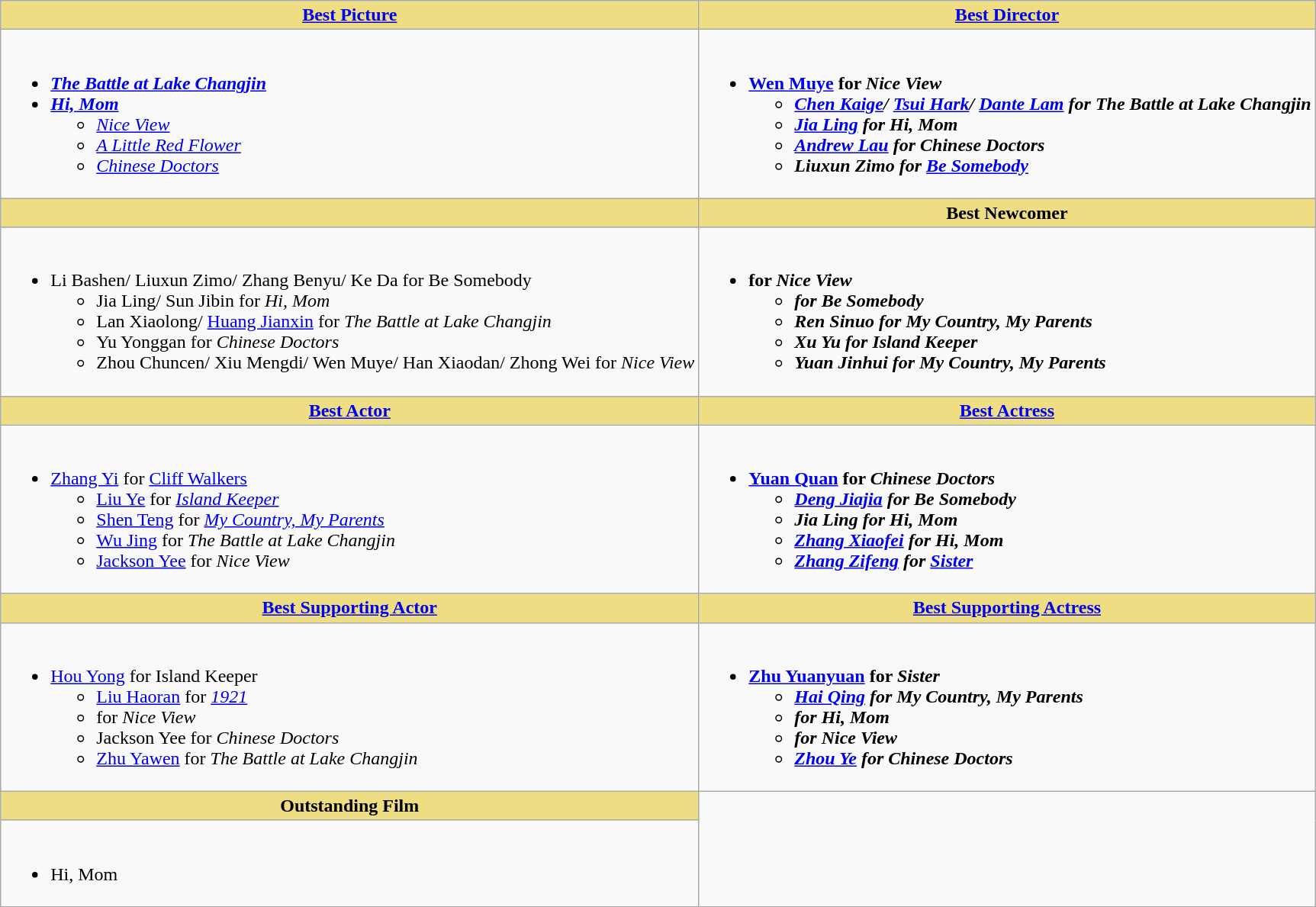<table class=wikitable>
<tr>
<th style="background:#EEDD82; width=50%"><a href='#'>Best Picture</a></th>
<th style="background:#EEDD82; width=50%"><a href='#'>Best Director</a></th>
</tr>
<tr>
<td valign="top"><br><ul><li><strong><em><a href='#'>The Battle at Lake Changjin</a></em></strong></li><li><strong><em><a href='#'>Hi, Mom</a></em></strong><ul><li><em><a href='#'>Nice View</a></em></li><li><em><a href='#'>A Little Red Flower</a></em></li><li><em><a href='#'>Chinese Doctors</a></em></li></ul></li></ul></td>
<td valign="top"><br><ul><li><strong><a href='#'>Wen Muye</a> for <em>Nice View<strong><em><ul><li><a href='#'>Chen Kaige</a>/ <a href='#'>Tsui Hark</a>/ <a href='#'>Dante Lam</a> for </em>The Battle at Lake Changjin<em></li><li><a href='#'>Jia Ling</a> for </em>Hi, Mom<em></li><li><a href='#'>Andrew Lau</a> for </em>Chinese Doctors<em></li><li>Liuxun Zimo for </em><a href='#'>Be Somebody</a><em></li></ul></li></ul></td>
</tr>
<tr>
<th style="background:#EEDD82; width=50%"></th>
<th style="background:#EEDD82; width=50%">Best Newcomer</th>
</tr>
<tr>
<td valign="top"><br><ul><li></strong>Li Bashen/ Liuxun Zimo/ Zhang Benyu/ Ke Da for </em>Be Somebody</em></strong><ul><li>Jia Ling/ Sun Jibin for <em>Hi, Mom</em></li><li>Lan Xiaolong/ <a href='#'>Huang Jianxin</a>  for <em>The Battle at Lake Changjin</em></li><li>Yu Yonggan for <em>Chinese Doctors</em></li><li>Zhou Chuncen/ Xiu Mengdi/ Wen Muye/ Han Xiaodan/ Zhong Wei for <em>Nice View</em></li></ul></li></ul></td>
<td valign="top"><br><ul><li><strong> for <em>Nice View<strong><em><ul><li> for </em>Be Somebody<em></li><li>Ren Sinuo for </em>My Country, My Parents<em></li><li>Xu Yu for </em>Island Keeper<em></li><li>Yuan Jinhui for </em>My Country, My Parents<em></li></ul></li></ul></td>
</tr>
<tr>
<th style="background:#EEDD82; width=50%"><a href='#'>Best Actor</a></th>
<th style="background:#EEDD82; width=50%"><a href='#'>Best Actress</a></th>
</tr>
<tr>
<td valign="top"><br><ul><li></strong><a href='#'>Zhang Yi</a> for </em><a href='#'>Cliff Walkers</a></em></strong><ul><li><a href='#'>Liu Ye</a> for <em><a href='#'>Island Keeper</a></em></li><li><a href='#'>Shen Teng</a> for <em><a href='#'>My Country, My Parents</a></em></li><li><a href='#'>Wu Jing</a> for <em>The Battle at Lake Changjin</em></li><li><a href='#'>Jackson Yee</a> for <em>Nice View</em></li></ul></li></ul></td>
<td valign="top"><br><ul><li><strong><a href='#'>Yuan Quan</a> for <em>Chinese Doctors<strong><em><ul><li><a href='#'>Deng Jiajia</a> for </em>Be Somebody<em></li><li>Jia Ling for </em>Hi, Mom<em></li><li><a href='#'>Zhang Xiaofei</a> for </em>Hi, Mom<em></li><li><a href='#'>Zhang Zifeng</a> for </em><a href='#'>Sister</a><em></li></ul></li></ul></td>
</tr>
<tr>
<th style="background:#EEDD82; width=50%"><a href='#'>Best Supporting Actor</a></th>
<th style="background:#EEDD82; width=50%"><a href='#'>Best Supporting Actress</a></th>
</tr>
<tr>
<td valign="top"><br><ul><li></strong><a href='#'>Hou Yong</a> for </em>Island Keeper</em></strong><ul><li><a href='#'>Liu Haoran</a> for <em><a href='#'>1921</a></em></li><li> for <em>Nice View</em></li><li>Jackson Yee for <em>Chinese Doctors</em></li><li><a href='#'>Zhu Yawen</a> for <em>The Battle at Lake Changjin</em></li></ul></li></ul></td>
<td valign="top"><br><ul><li><strong><a href='#'>Zhu Yuanyuan</a> for <em>Sister<strong><em><ul><li><a href='#'>Hai Qing</a> for </em>My Country, My Parents<em></li><li> for </em>Hi, Mom<em></li><li> for </em>Nice View<em></li><li><a href='#'>Zhou Ye</a> for </em>Chinese Doctors<em></li></ul></li></ul></td>
</tr>
<tr>
<th style="background:#EEDD82; width=50%">Outstanding Film</th>
</tr>
<tr>
<td valign="top"><br><ul><li></em></strong>Hi, Mom<strong><em></li></ul></td>
</tr>
</table>
